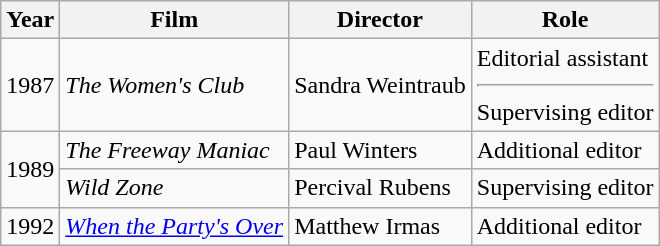<table class="wikitable">
<tr>
<th>Year</th>
<th>Film</th>
<th>Director</th>
<th>Role</th>
</tr>
<tr>
<td>1987</td>
<td><em>The Women's Club</em></td>
<td>Sandra Weintraub</td>
<td>Editorial assistant<hr>Supervising editor</td>
</tr>
<tr>
<td rowspan=2>1989</td>
<td><em>The Freeway Maniac</em></td>
<td>Paul Winters</td>
<td>Additional editor</td>
</tr>
<tr>
<td><em>Wild Zone</em></td>
<td>Percival Rubens</td>
<td>Supervising editor</td>
</tr>
<tr>
<td>1992</td>
<td><em><a href='#'>When the Party's Over</a></em></td>
<td>Matthew Irmas</td>
<td>Additional editor</td>
</tr>
</table>
